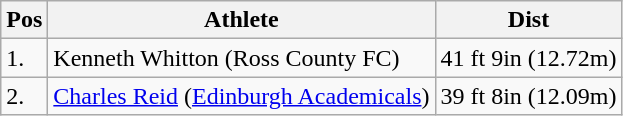<table class="wikitable">
<tr>
<th>Pos</th>
<th>Athlete</th>
<th>Dist</th>
</tr>
<tr>
<td>1.</td>
<td>Kenneth Whitton (Ross County FC)</td>
<td>41 ft 9in (12.72m)</td>
</tr>
<tr>
<td>2.</td>
<td><a href='#'>Charles Reid</a> (<a href='#'>Edinburgh Academicals</a>)</td>
<td>39 ft 8in (12.09m)</td>
</tr>
</table>
